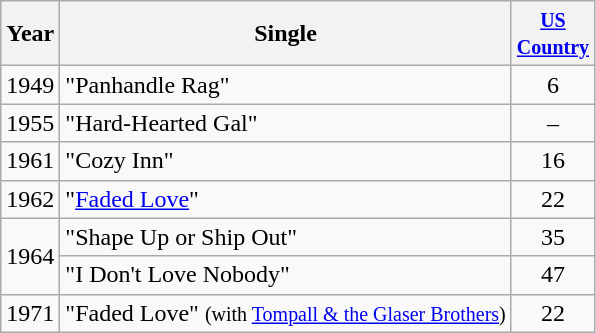<table class="wikitable">
<tr>
<th>Year</th>
<th>Single</th>
<th style="width:45px;"><small><a href='#'>US Country</a></small></th>
</tr>
<tr>
<td>1949</td>
<td>"Panhandle Rag"</td>
<td style="text-align:center;">6</td>
</tr>
<tr>
<td>1955</td>
<td>"Hard-Hearted Gal"</td>
<td style="text-align:center;">–</td>
</tr>
<tr>
<td>1961</td>
<td>"Cozy Inn"</td>
<td style="text-align:center;">16</td>
</tr>
<tr>
<td>1962</td>
<td>"<a href='#'>Faded Love</a>"</td>
<td style="text-align:center;">22</td>
</tr>
<tr>
<td rowspan="2">1964</td>
<td>"Shape Up or Ship Out"</td>
<td style="text-align:center;">35</td>
</tr>
<tr>
<td>"I Don't Love Nobody"</td>
<td style="text-align:center;">47</td>
</tr>
<tr>
<td>1971</td>
<td>"Faded Love" <small>(with <a href='#'>Tompall & the Glaser Brothers</a>)</small></td>
<td style="text-align:center;">22</td>
</tr>
</table>
